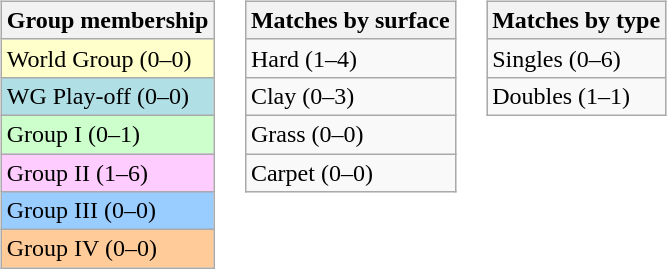<table>
<tr valign=top>
<td><br><table class=wikitable>
<tr>
<th>Group membership</th>
</tr>
<tr bgcolor=#FFFFCC>
<td>World Group (0–0)</td>
</tr>
<tr style="background:#B0E0E6;">
<td>WG Play-off (0–0)</td>
</tr>
<tr bgcolor=#CCFFCC>
<td>Group I (0–1)</td>
</tr>
<tr bgcolor=#FFCCFF>
<td>Group II (1–6)</td>
</tr>
<tr bgcolor=#99CCFF>
<td>Group III (0–0)</td>
</tr>
<tr bgcolor=#FFCC99>
<td>Group IV (0–0)</td>
</tr>
</table>
</td>
<td><br><table class=wikitable>
<tr>
<th>Matches by surface</th>
</tr>
<tr>
<td>Hard (1–4)</td>
</tr>
<tr>
<td>Clay (0–3)</td>
</tr>
<tr>
<td>Grass (0–0)</td>
</tr>
<tr>
<td>Carpet (0–0)</td>
</tr>
</table>
</td>
<td><br><table class=wikitable>
<tr>
<th>Matches by type</th>
</tr>
<tr>
<td>Singles (0–6)</td>
</tr>
<tr>
<td>Doubles (1–1)</td>
</tr>
</table>
</td>
</tr>
</table>
